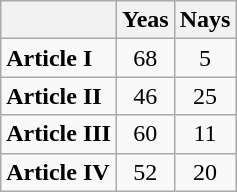<table class="wikitable">
<tr>
<th></th>
<th>Yeas</th>
<th>Nays</th>
</tr>
<tr>
<td><strong>Article I</strong></td>
<td align="center">68</td>
<td align="center">5</td>
</tr>
<tr>
<td><strong>Article II</strong></td>
<td align="center">46</td>
<td align="center">25</td>
</tr>
<tr>
<td><strong>Article III</strong></td>
<td align="center">60</td>
<td align="center">11</td>
</tr>
<tr>
<td><strong>Article IV</strong></td>
<td align="center">52</td>
<td align="center">20</td>
</tr>
</table>
